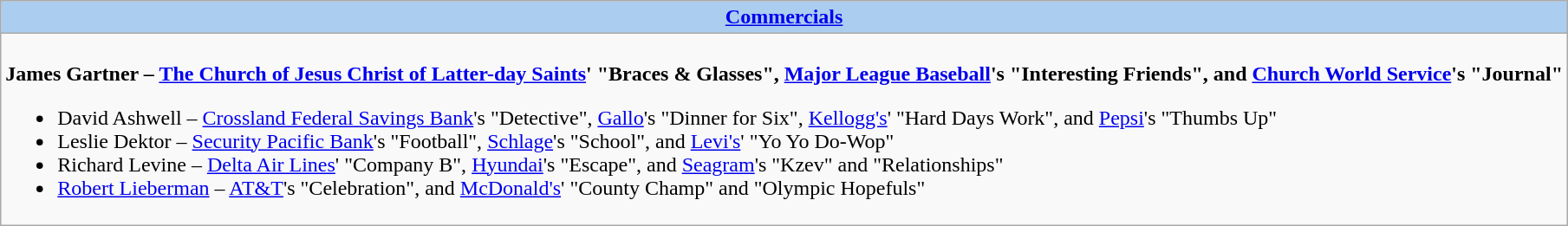<table class=wikitable style="width="100%">
<tr>
<th colspan="2" style="background:#abcdef;"><a href='#'>Commercials</a></th>
</tr>
<tr>
<td colspan="2" style="vertical-align:top;"><br><strong>James Gartner – <a href='#'>The Church of Jesus Christ of Latter-day Saints</a>' "Braces & Glasses", <a href='#'>Major League Baseball</a>'s "Interesting Friends", and <a href='#'>Church World Service</a>'s "Journal"</strong><ul><li>David Ashwell – <a href='#'>Crossland Federal Savings Bank</a>'s "Detective", <a href='#'>Gallo</a>'s "Dinner for Six", <a href='#'>Kellogg's</a>' "Hard Days Work", and <a href='#'>Pepsi</a>'s "Thumbs Up"</li><li>Leslie Dektor – <a href='#'>Security Pacific Bank</a>'s "Football", <a href='#'>Schlage</a>'s "School", and <a href='#'>Levi's</a>' "Yo Yo Do-Wop"</li><li>Richard Levine – <a href='#'>Delta Air Lines</a>' "Company B", <a href='#'>Hyundai</a>'s "Escape", and <a href='#'>Seagram</a>'s "Kzev" and "Relationships"</li><li><a href='#'>Robert Lieberman</a> – <a href='#'>AT&T</a>'s "Celebration", and <a href='#'>McDonald's</a>' "County Champ" and "Olympic Hopefuls"</li></ul></td>
</tr>
</table>
